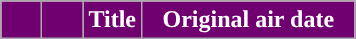<table class=wikitable style="background:#FFFFFF">
<tr style="color:#FFFFFF">
<th style="background:#700070; width:20px"></th>
<th style="background:#700070; width:20px"></th>
<th style="background:#700070;">Title</th>
<th style="background:#700070; width:135px">Original air date<br>





</th>
</tr>
</table>
